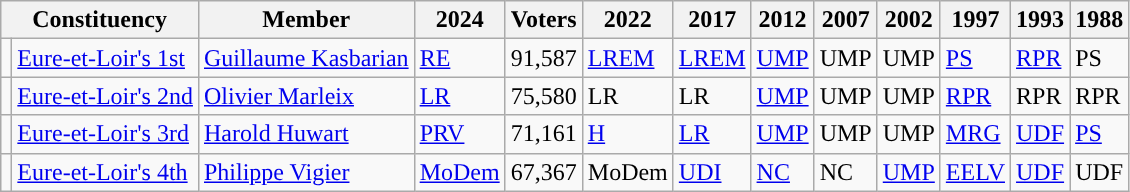<table class="wikitable sortable">
<tr>
<th colspan="2">Constituency</th>
<th>Member</th>
<th>2024</th>
<th>Voters</th>
<th>2022</th>
<th>2017</th>
<th>2012</th>
<th>2007</th>
<th>2002</th>
<th>1997</th>
<th>1993</th>
<th>1988</th>
</tr>
<tr>
<td style="background-color: "></td>
<td><a href='#'>Eure-et-Loir's 1st</a></td>
<td><a href='#'>Guillaume Kasbarian</a></td>
<td><a href='#'>RE</a></td>
<td>91,587</td>
<td><a href='#'>LREM</a></td>
<td><a href='#'>LREM</a></td>
<td bgcolor=><a href='#'>UMP</a></td>
<td bgcolor=>UMP</td>
<td bgcolor=>UMP</td>
<td bgcolor=><a href='#'>PS</a></td>
<td bgcolor=><a href='#'>RPR</a></td>
<td bgcolor=>PS</td>
</tr>
<tr>
<td style="background-color: "></td>
<td><a href='#'>Eure-et-Loir's 2nd</a></td>
<td><a href='#'>Olivier Marleix</a></td>
<td><a href='#'>LR</a></td>
<td>75,580</td>
<td>LR</td>
<td>LR</td>
<td bgcolor=><a href='#'>UMP</a></td>
<td bgcolor=>UMP</td>
<td bgcolor=>UMP</td>
<td bgcolor=><a href='#'>RPR</a></td>
<td bgcolor=>RPR</td>
<td bgcolor=>RPR</td>
</tr>
<tr>
<td style="background-color: "></td>
<td><a href='#'>Eure-et-Loir's 3rd</a></td>
<td><a href='#'>Harold Huwart</a></td>
<td><a href='#'>PRV</a></td>
<td>71,161</td>
<td><a href='#'>H</a></td>
<td><a href='#'>LR</a></td>
<td bgcolor=><a href='#'>UMP</a></td>
<td bgcolor=>UMP</td>
<td bgcolor=>UMP</td>
<td bgcolor=><a href='#'>MRG</a></td>
<td bgcolor=><a href='#'>UDF</a></td>
<td bgcolor=><a href='#'>PS</a></td>
</tr>
<tr>
<td style="background-color: "></td>
<td><a href='#'>Eure-et-Loir's 4th</a></td>
<td><a href='#'>Philippe Vigier</a></td>
<td><a href='#'>MoDem</a></td>
<td>67,367</td>
<td>MoDem</td>
<td><a href='#'>UDI</a></td>
<td bgcolor=><a href='#'>NC</a></td>
<td bgcolor=>NC</td>
<td bgcolor=><a href='#'>UMP</a></td>
<td bgcolor=><a href='#'>EELV</a></td>
<td bgcolor=><a href='#'>UDF</a></td>
<td bgcolor=>UDF</td>
</tr>
</table>
